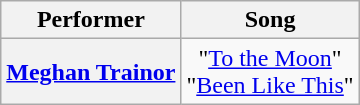<table class="wikitable unsortable" style="text-align:center;">
<tr>
<th scope="col">Performer</th>
<th scope="col">Song</th>
</tr>
<tr>
<th scope="row"><a href='#'>Meghan Trainor</a></th>
<td>"<a href='#'>To the Moon</a>"<br>"<a href='#'>Been Like This</a>"</td>
</tr>
</table>
